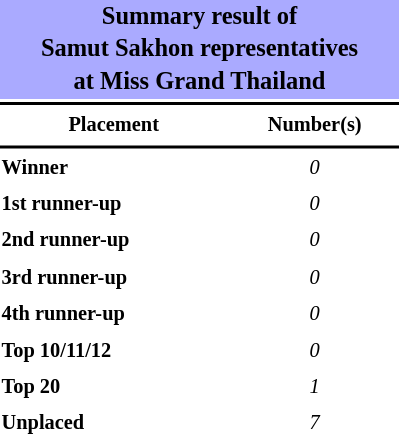<table style="width: 270px; font-size:85%; line-height:1.5em;">
<tr>
<th colspan="2" align="center" style="background:#AAF;"><big>Summary result of<br>Samut Sakhon representatives<br>at Miss Grand Thailand</big></th>
</tr>
<tr>
<td colspan="2" style="background:black"></td>
</tr>
<tr>
<th scope="col">Placement</th>
<th scope="col">Number(s)</th>
</tr>
<tr>
<td colspan="2" style="background:black"></td>
</tr>
<tr>
<td align="left"><strong>Winner</strong></td>
<td align="center"><em>0</em></td>
</tr>
<tr>
<td align="left"><strong>1st runner-up</strong></td>
<td align="center"><em>0</em></td>
</tr>
<tr>
<td align="left"><strong>2nd runner-up</strong></td>
<td align="center"><em>0</em></td>
</tr>
<tr>
<td align="left"><strong>3rd runner-up</strong></td>
<td align="center"><em>0</em></td>
</tr>
<tr>
<td align="left"><strong>4th runner-up</strong></td>
<td align="center"><em>0</em></td>
</tr>
<tr>
<td align="left"><strong>Top 10/11/12</strong></td>
<td align="center"><em>0</em></td>
</tr>
<tr>
<td align="left"><strong>Top 20</strong></td>
<td align="center"><em>1</em></td>
</tr>
<tr>
<td align="left"><strong>Unplaced</strong></td>
<td align="center"><em>7</em></td>
</tr>
</table>
